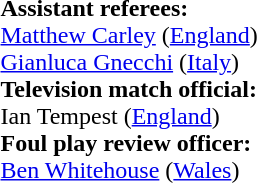<table style="width:100%">
<tr>
<td><br>
<strong>Assistant referees:</strong>
<br><a href='#'>Matthew Carley</a> (<a href='#'>England</a>)
<br><a href='#'>Gianluca Gnecchi</a> (<a href='#'>Italy</a>)
<br><strong>Television match official:</strong>
<br>Ian Tempest (<a href='#'>England</a>)
<br><strong>Foul play review officer:</strong>
<br><a href='#'>Ben Whitehouse</a> (<a href='#'>Wales</a>)</td>
</tr>
</table>
